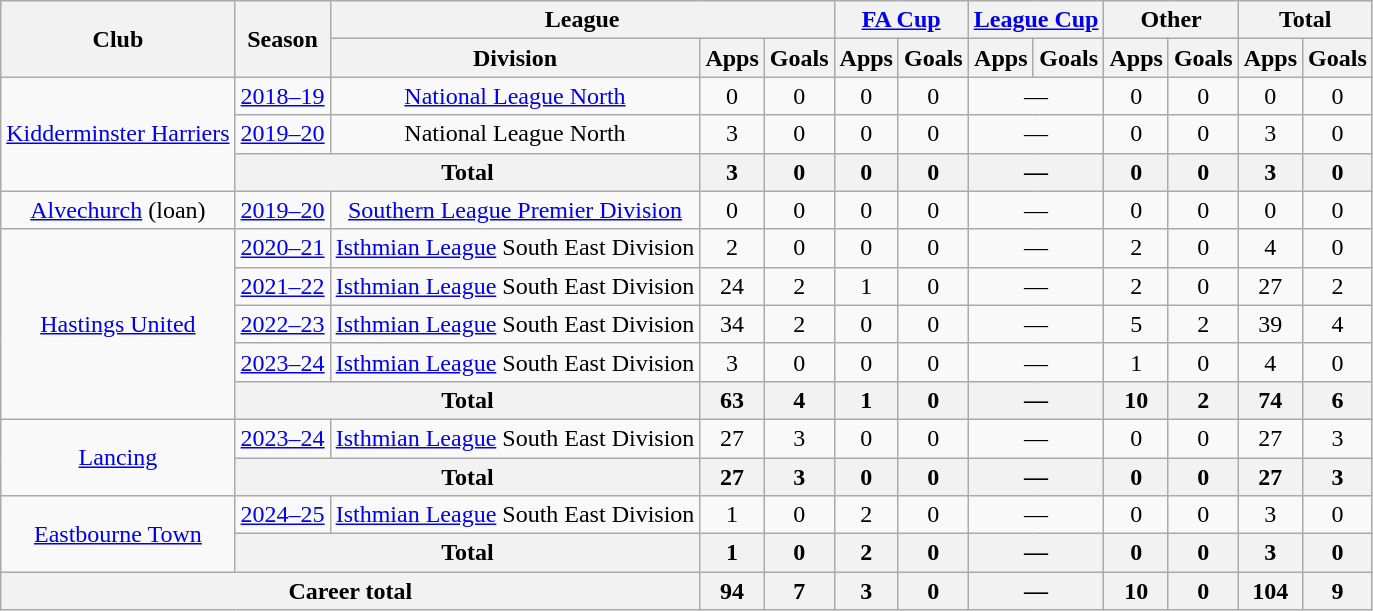<table class="wikitable" style="text-align:center">
<tr>
<th rowspan="2">Club</th>
<th rowspan="2">Season</th>
<th colspan="3">League</th>
<th colspan="2"><a href='#'>FA Cup</a></th>
<th colspan="2"><a href='#'>League Cup</a></th>
<th colspan="2">Other</th>
<th colspan="2">Total</th>
</tr>
<tr>
<th>Division</th>
<th>Apps</th>
<th>Goals</th>
<th>Apps</th>
<th>Goals</th>
<th>Apps</th>
<th>Goals</th>
<th>Apps</th>
<th>Goals</th>
<th>Apps</th>
<th>Goals</th>
</tr>
<tr>
<td rowspan=3><a href='#'>Kidderminster Harriers</a></td>
<td><a href='#'>2018–19</a></td>
<td><a href='#'>National League North</a></td>
<td>0</td>
<td>0</td>
<td>0</td>
<td>0</td>
<td colspan=2>—</td>
<td>0</td>
<td>0</td>
<td>0</td>
<td>0</td>
</tr>
<tr>
<td><a href='#'>2019–20</a></td>
<td>National League North</td>
<td>3</td>
<td>0</td>
<td>0</td>
<td>0</td>
<td colspan=2>—</td>
<td>0</td>
<td>0</td>
<td>3</td>
<td>0</td>
</tr>
<tr>
<th colspan=2>Total</th>
<th>3</th>
<th>0</th>
<th>0</th>
<th>0</th>
<th colspan=2>—</th>
<th>0</th>
<th>0</th>
<th>3</th>
<th>0</th>
</tr>
<tr>
<td><a href='#'>Alvechurch</a> (loan)</td>
<td><a href='#'>2019–20</a></td>
<td><a href='#'>Southern League Premier Division</a></td>
<td>0</td>
<td>0</td>
<td>0</td>
<td>0</td>
<td colspan=2>—</td>
<td>0</td>
<td>0</td>
<td>0</td>
<td>0</td>
</tr>
<tr>
<td rowspan="5"><a href='#'>Hastings United</a></td>
<td><a href='#'>2020–21</a></td>
<td><a href='#'>Isthmian League</a> South East Division</td>
<td>2</td>
<td>0</td>
<td>0</td>
<td>0</td>
<td colspan=2>—</td>
<td>2</td>
<td>0</td>
<td>4</td>
<td>0</td>
</tr>
<tr>
<td><a href='#'>2021–22</a></td>
<td><a href='#'>Isthmian League</a> South East Division</td>
<td>24</td>
<td>2</td>
<td>1</td>
<td>0</td>
<td colspan=2>—</td>
<td>2</td>
<td>0</td>
<td>27</td>
<td>2</td>
</tr>
<tr>
<td><a href='#'>2022–23</a></td>
<td><a href='#'>Isthmian League</a> South East Division</td>
<td>34</td>
<td>2</td>
<td>0</td>
<td>0</td>
<td colspan=2>—</td>
<td>5</td>
<td>2</td>
<td>39</td>
<td>4</td>
</tr>
<tr>
<td><a href='#'>2023–24</a></td>
<td><a href='#'>Isthmian League</a> South East Division</td>
<td>3</td>
<td>0</td>
<td>0</td>
<td>0</td>
<td colspan=2>—</td>
<td>1</td>
<td>0</td>
<td>4</td>
<td>0</td>
</tr>
<tr>
<th colspan=2>Total</th>
<th>63</th>
<th>4</th>
<th>1</th>
<th>0</th>
<th colspan=2>—</th>
<th>10</th>
<th>2</th>
<th>74</th>
<th>6</th>
</tr>
<tr>
<td rowspan="2"><a href='#'>Lancing</a></td>
<td><a href='#'>2023–24</a></td>
<td><a href='#'>Isthmian League</a> South East Division</td>
<td>27</td>
<td>3</td>
<td>0</td>
<td>0</td>
<td colspan=2>—</td>
<td>0</td>
<td>0</td>
<td>27</td>
<td>3</td>
</tr>
<tr>
<th colspan=2>Total</th>
<th>27</th>
<th>3</th>
<th>0</th>
<th>0</th>
<th colspan=2>—</th>
<th>0</th>
<th>0</th>
<th>27</th>
<th>3</th>
</tr>
<tr>
<td rowspan="2"><a href='#'>Eastbourne Town</a></td>
<td><a href='#'>2024–25</a></td>
<td><a href='#'>Isthmian League</a> South East Division</td>
<td>1</td>
<td>0</td>
<td>2</td>
<td>0</td>
<td colspan=2>—</td>
<td>0</td>
<td>0</td>
<td>3</td>
<td>0</td>
</tr>
<tr>
<th colspan=2>Total</th>
<th>1</th>
<th>0</th>
<th>2</th>
<th>0</th>
<th colspan=2>—</th>
<th>0</th>
<th>0</th>
<th>3</th>
<th>0</th>
</tr>
<tr>
<th colspan=3>Career total</th>
<th>94</th>
<th>7</th>
<th>3</th>
<th>0</th>
<th colspan=2>—</th>
<th>10</th>
<th>0</th>
<th>104</th>
<th>9</th>
</tr>
</table>
